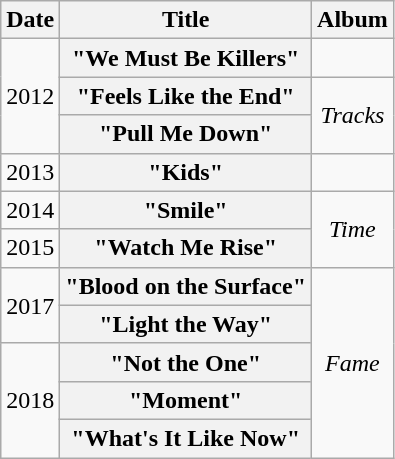<table class="wikitable plainrowheaders" style="text-align:center;">
<tr>
<th scope="col">Date</th>
<th scope="col">Title</th>
<th scope="col">Album</th>
</tr>
<tr>
<td rowspan="3">2012</td>
<th scope="row">"We Must Be Killers"</th>
<td></td>
</tr>
<tr>
<th scope="row">"Feels Like the End"</th>
<td rowspan="2"><em>Tracks</em></td>
</tr>
<tr>
<th scope="row">"Pull Me Down"</th>
</tr>
<tr>
<td>2013</td>
<th scope="row">"Kids"</th>
<td></td>
</tr>
<tr>
<td>2014</td>
<th scope="row">"Smile"</th>
<td rowspan="2"><em>Time</em></td>
</tr>
<tr>
<td>2015</td>
<th scope="row">"Watch Me Rise"</th>
</tr>
<tr>
<td rowspan="2">2017</td>
<th scope="row">"Blood on the Surface"</th>
<td rowspan="5"><em>Fame</em></td>
</tr>
<tr>
<th scope="row">"Light the Way"</th>
</tr>
<tr>
<td rowspan="4">2018</td>
<th scope="row">"Not the One"</th>
</tr>
<tr>
<th scope="row">"Moment"</th>
</tr>
<tr>
<th scope="row">"What's It Like Now"</th>
</tr>
</table>
